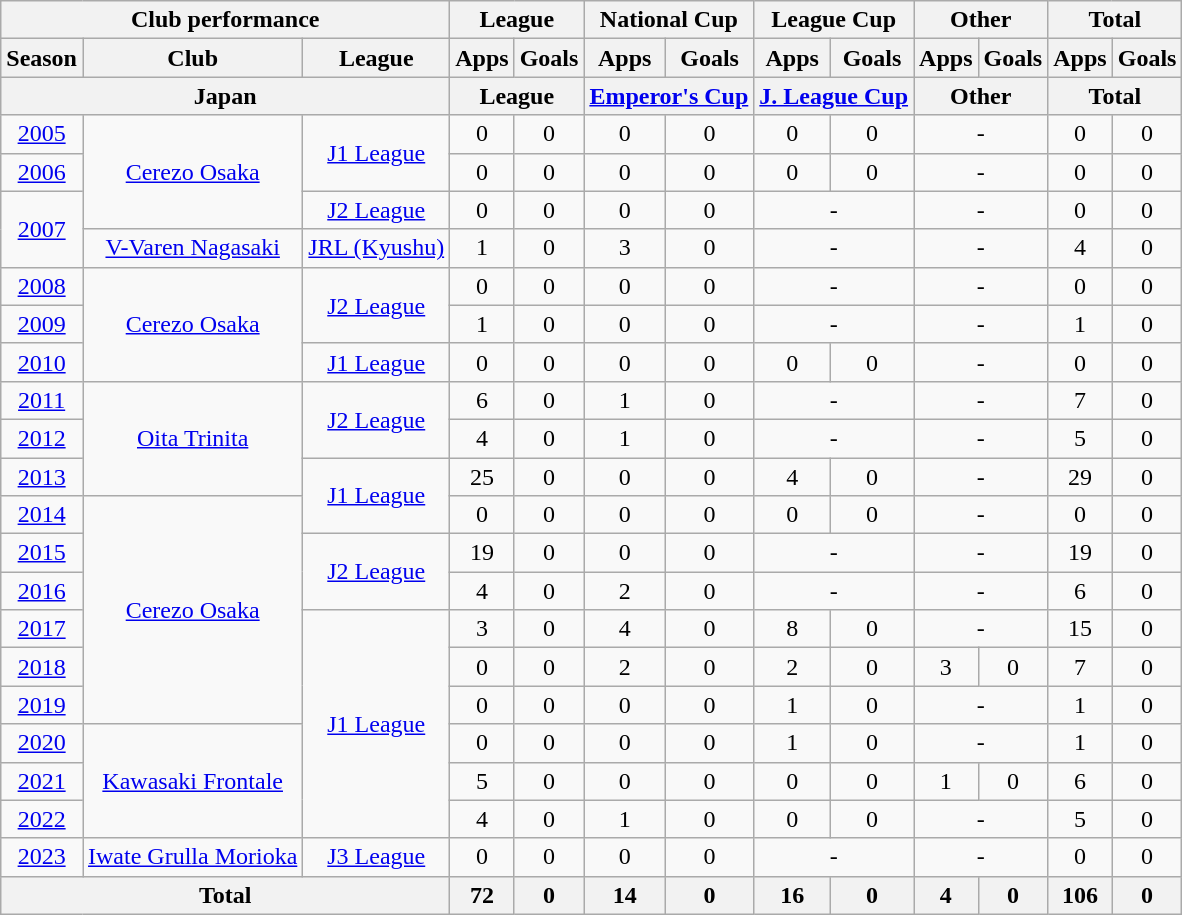<table class="wikitable" style="text-align:center;">
<tr>
<th colspan=3>Club performance</th>
<th colspan=2>League</th>
<th colspan=2>National Cup</th>
<th colspan=2>League Cup</th>
<th colspan=2>Other</th>
<th colspan=2>Total</th>
</tr>
<tr>
<th>Season</th>
<th>Club</th>
<th>League</th>
<th>Apps</th>
<th>Goals</th>
<th>Apps</th>
<th>Goals</th>
<th>Apps</th>
<th>Goals</th>
<th>Apps</th>
<th>Goals</th>
<th>Apps</th>
<th>Goals</th>
</tr>
<tr>
<th colspan=3>Japan</th>
<th colspan=2>League</th>
<th colspan=2><a href='#'>Emperor's Cup</a></th>
<th colspan=2><a href='#'>J. League Cup</a></th>
<th colspan=2>Other</th>
<th colspan=2>Total</th>
</tr>
<tr>
<td><a href='#'>2005</a></td>
<td rowspan="3"><a href='#'>Cerezo Osaka</a></td>
<td rowspan="2"><a href='#'>J1 League</a></td>
<td>0</td>
<td>0</td>
<td>0</td>
<td>0</td>
<td>0</td>
<td>0</td>
<td colspan="2">-</td>
<td>0</td>
<td>0</td>
</tr>
<tr>
<td><a href='#'>2006</a></td>
<td>0</td>
<td>0</td>
<td>0</td>
<td>0</td>
<td>0</td>
<td>0</td>
<td colspan="2">-</td>
<td>0</td>
<td>0</td>
</tr>
<tr>
<td rowspan="2"><a href='#'>2007</a></td>
<td><a href='#'>J2 League</a></td>
<td>0</td>
<td>0</td>
<td>0</td>
<td>0</td>
<td colspan="2">-</td>
<td colspan="2">-</td>
<td>0</td>
<td>0</td>
</tr>
<tr>
<td><a href='#'>V-Varen Nagasaki</a></td>
<td><a href='#'>JRL (Kyushu)</a></td>
<td>1</td>
<td>0</td>
<td>3</td>
<td>0</td>
<td colspan="2">-</td>
<td colspan="2">-</td>
<td>4</td>
<td>0</td>
</tr>
<tr>
<td><a href='#'>2008</a></td>
<td rowspan="3"><a href='#'>Cerezo Osaka</a></td>
<td rowspan="2"><a href='#'>J2 League</a></td>
<td>0</td>
<td>0</td>
<td>0</td>
<td>0</td>
<td colspan="2">-</td>
<td colspan="2">-</td>
<td>0</td>
<td>0</td>
</tr>
<tr>
<td><a href='#'>2009</a></td>
<td>1</td>
<td>0</td>
<td>0</td>
<td>0</td>
<td colspan="2">-</td>
<td colspan="2">-</td>
<td>1</td>
<td>0</td>
</tr>
<tr>
<td><a href='#'>2010</a></td>
<td><a href='#'>J1 League</a></td>
<td>0</td>
<td>0</td>
<td>0</td>
<td>0</td>
<td>0</td>
<td>0</td>
<td colspan="2">-</td>
<td>0</td>
<td>0</td>
</tr>
<tr>
<td><a href='#'>2011</a></td>
<td rowspan="3"><a href='#'>Oita Trinita</a></td>
<td rowspan="2"><a href='#'>J2 League</a></td>
<td>6</td>
<td>0</td>
<td>1</td>
<td>0</td>
<td colspan="2">-</td>
<td colspan="2">-</td>
<td>7</td>
<td>0</td>
</tr>
<tr>
<td><a href='#'>2012</a></td>
<td>4</td>
<td>0</td>
<td>1</td>
<td>0</td>
<td colspan="2">-</td>
<td colspan="2">-</td>
<td>5</td>
<td>0</td>
</tr>
<tr>
<td><a href='#'>2013</a></td>
<td rowspan="2"><a href='#'>J1 League</a></td>
<td>25</td>
<td>0</td>
<td>0</td>
<td>0</td>
<td>4</td>
<td>0</td>
<td colspan="2">-</td>
<td>29</td>
<td>0</td>
</tr>
<tr>
<td><a href='#'>2014</a></td>
<td rowspan="6"><a href='#'>Cerezo Osaka</a></td>
<td>0</td>
<td>0</td>
<td>0</td>
<td>0</td>
<td>0</td>
<td>0</td>
<td colspan="2">-</td>
<td>0</td>
<td>0</td>
</tr>
<tr>
<td><a href='#'>2015</a></td>
<td rowspan="2"><a href='#'>J2 League</a></td>
<td>19</td>
<td>0</td>
<td>0</td>
<td>0</td>
<td colspan="2">-</td>
<td colspan="2">-</td>
<td>19</td>
<td>0</td>
</tr>
<tr>
<td><a href='#'>2016</a></td>
<td>4</td>
<td>0</td>
<td>2</td>
<td>0</td>
<td colspan="2">-</td>
<td colspan="2">-</td>
<td>6</td>
<td>0</td>
</tr>
<tr>
<td><a href='#'>2017</a></td>
<td rowspan=6><a href='#'>J1 League</a></td>
<td>3</td>
<td>0</td>
<td>4</td>
<td>0</td>
<td>8</td>
<td>0</td>
<td colspan="2">-</td>
<td>15</td>
<td>0</td>
</tr>
<tr>
<td><a href='#'>2018</a></td>
<td>0</td>
<td>0</td>
<td>2</td>
<td>0</td>
<td>2</td>
<td>0</td>
<td>3</td>
<td>0</td>
<td>7</td>
<td>0</td>
</tr>
<tr>
<td><a href='#'>2019</a></td>
<td>0</td>
<td>0</td>
<td>0</td>
<td>0</td>
<td>1</td>
<td>0</td>
<td colspan="2">-</td>
<td>1</td>
<td>0</td>
</tr>
<tr>
<td><a href='#'>2020</a></td>
<td rowspan="3"><a href='#'>Kawasaki Frontale</a></td>
<td>0</td>
<td>0</td>
<td>0</td>
<td>0</td>
<td>1</td>
<td>0</td>
<td colspan="2">-</td>
<td>1</td>
<td>0</td>
</tr>
<tr>
<td><a href='#'>2021</a></td>
<td>5</td>
<td>0</td>
<td>0</td>
<td>0</td>
<td>0</td>
<td>0</td>
<td>1</td>
<td>0</td>
<td>6</td>
<td>0</td>
</tr>
<tr>
<td><a href='#'>2022</a></td>
<td>4</td>
<td>0</td>
<td>1</td>
<td>0</td>
<td>0</td>
<td>0</td>
<td colspan="2">-</td>
<td>5</td>
<td>0</td>
</tr>
<tr>
<td><a href='#'>2023</a></td>
<td><a href='#'>Iwate Grulla Morioka</a></td>
<td><a href='#'>J3 League</a></td>
<td>0</td>
<td>0</td>
<td>0</td>
<td>0</td>
<td colspan="2">-</td>
<td colspan="2">-</td>
<td>0</td>
<td>0</td>
</tr>
<tr>
<th colspan=3>Total</th>
<th>72</th>
<th>0</th>
<th>14</th>
<th>0</th>
<th>16</th>
<th>0</th>
<th>4</th>
<th>0</th>
<th>106</th>
<th>0</th>
</tr>
</table>
